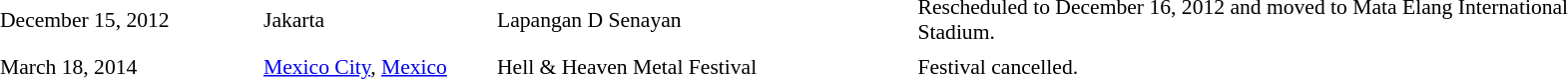<table cellpadding="2" style="border: 0px solid darkgray; font-size:90%">
<tr>
<th width="170"></th>
<th width="150"></th>
<th width="275"></th>
<th width="450"></th>
</tr>
<tr border="0">
<td>December 15, 2012</td>
<td>Jakarta</td>
<td>Lapangan D Senayan</td>
<td>Rescheduled to December 16, 2012 and moved to Mata Elang International Stadium.</td>
</tr>
<tr>
<td>March 18, 2014</td>
<td><a href='#'>Mexico City</a>, <a href='#'>Mexico</a></td>
<td>Hell & Heaven Metal Festival</td>
<td>Festival cancelled.</td>
</tr>
</table>
